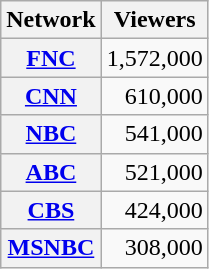<table class="wikitable sortable plainrowheaders" style="text-align:right;">
<tr>
<th scope="col">Network</th>
<th scope="col">Viewers</th>
</tr>
<tr>
<th scope="row"><a href='#'>FNC</a></th>
<td>1,572,000</td>
</tr>
<tr>
<th scope="row"><a href='#'>CNN</a></th>
<td>610,000</td>
</tr>
<tr>
<th scope="row"><a href='#'>NBC</a></th>
<td>541,000</td>
</tr>
<tr>
<th scope="row"><a href='#'>ABC</a></th>
<td>521,000</td>
</tr>
<tr>
<th scope="row"><a href='#'>CBS</a></th>
<td>424,000</td>
</tr>
<tr>
<th scope="row"><a href='#'>MSNBC</a></th>
<td>308,000</td>
</tr>
</table>
